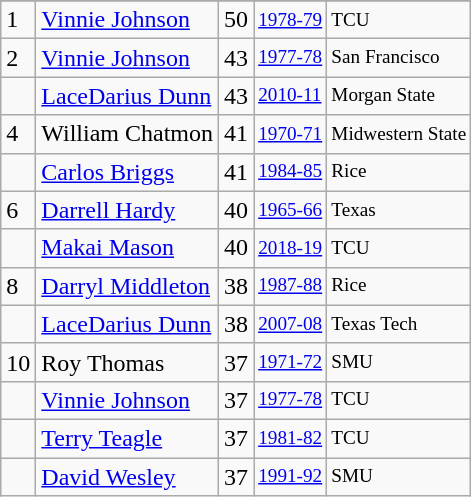<table class="wikitable">
<tr>
</tr>
<tr>
<td>1</td>
<td><a href='#'>Vinnie Johnson</a></td>
<td>50</td>
<td style="font-size:80%;"><a href='#'>1978-79</a></td>
<td style="font-size:80%;">TCU</td>
</tr>
<tr>
<td>2</td>
<td><a href='#'>Vinnie Johnson</a></td>
<td>43</td>
<td style="font-size:80%;"><a href='#'>1977-78</a></td>
<td style="font-size:80%;">San Francisco</td>
</tr>
<tr>
<td></td>
<td><a href='#'>LaceDarius Dunn</a></td>
<td>43</td>
<td style="font-size:80%;"><a href='#'>2010-11</a></td>
<td style="font-size:80%;">Morgan State</td>
</tr>
<tr>
<td>4</td>
<td>William Chatmon</td>
<td>41</td>
<td style="font-size:80%;"><a href='#'>1970-71</a></td>
<td style="font-size:80%;">Midwestern State</td>
</tr>
<tr>
<td></td>
<td><a href='#'>Carlos Briggs</a></td>
<td>41</td>
<td style="font-size:80%;"><a href='#'>1984-85</a></td>
<td style="font-size:80%;">Rice</td>
</tr>
<tr>
<td>6</td>
<td><a href='#'>Darrell Hardy</a></td>
<td>40</td>
<td style="font-size:80%;"><a href='#'>1965-66</a></td>
<td style="font-size:80%;">Texas</td>
</tr>
<tr>
<td></td>
<td><a href='#'>Makai Mason</a></td>
<td>40</td>
<td style="font-size:80%;"><a href='#'>2018-19</a></td>
<td style="font-size:80%;">TCU</td>
</tr>
<tr>
<td>8</td>
<td><a href='#'>Darryl Middleton</a></td>
<td>38</td>
<td style="font-size:80%;"><a href='#'>1987-88</a></td>
<td style="font-size:80%;">Rice</td>
</tr>
<tr>
<td></td>
<td><a href='#'>LaceDarius Dunn</a></td>
<td>38</td>
<td style="font-size:80%;"><a href='#'>2007-08</a></td>
<td style="font-size:80%;">Texas Tech</td>
</tr>
<tr>
<td>10</td>
<td>Roy Thomas</td>
<td>37</td>
<td style="font-size:80%;"><a href='#'>1971-72</a></td>
<td style="font-size:80%;">SMU</td>
</tr>
<tr>
<td></td>
<td><a href='#'>Vinnie Johnson</a></td>
<td>37</td>
<td style="font-size:80%;"><a href='#'>1977-78</a></td>
<td style="font-size:80%;">TCU</td>
</tr>
<tr>
<td></td>
<td><a href='#'>Terry Teagle</a></td>
<td>37</td>
<td style="font-size:80%;"><a href='#'>1981-82</a></td>
<td style="font-size:80%;">TCU</td>
</tr>
<tr>
<td></td>
<td><a href='#'>David Wesley</a></td>
<td>37</td>
<td style="font-size:80%;"><a href='#'>1991-92</a></td>
<td style="font-size:80%;">SMU</td>
</tr>
</table>
